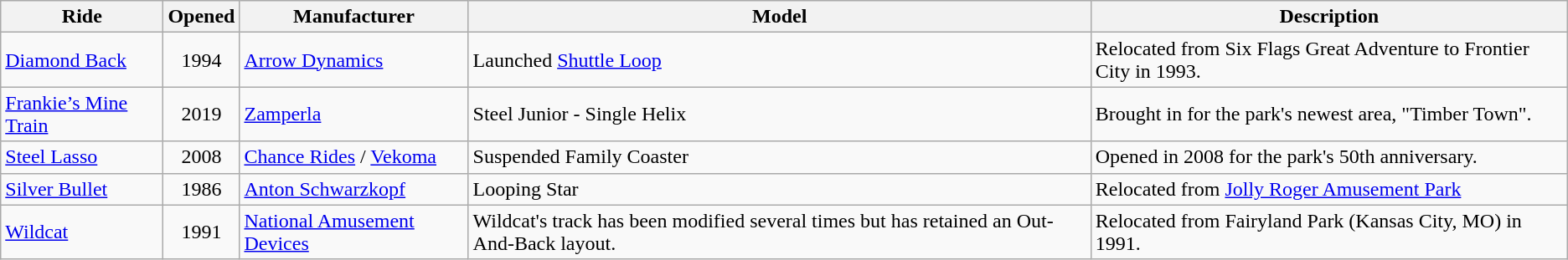<table class="wikitable sortable">
<tr>
<th>Ride</th>
<th>Opened</th>
<th>Manufacturer</th>
<th>Model</th>
<th>Description</th>
</tr>
<tr>
<td><a href='#'>Diamond Back</a></td>
<td style="text-align:center">1994</td>
<td><a href='#'>Arrow Dynamics</a></td>
<td>Launched <a href='#'>Shuttle Loop</a></td>
<td>Relocated from Six Flags Great Adventure to Frontier City in 1993.</td>
</tr>
<tr>
<td><a href='#'>Frankie’s Mine Train</a></td>
<td style="text-align:center">2019</td>
<td><a href='#'>Zamperla</a></td>
<td>Steel Junior - Single Helix</td>
<td>Brought in for the park's newest area, "Timber Town".</td>
</tr>
<tr>
<td><a href='#'>Steel Lasso</a></td>
<td style="text-align:center">2008</td>
<td><a href='#'>Chance Rides</a> / <a href='#'>Vekoma</a></td>
<td>Suspended Family Coaster</td>
<td>Opened in 2008 for the park's 50th anniversary.</td>
</tr>
<tr>
<td><a href='#'>Silver Bullet</a></td>
<td style="text-align:center">1986</td>
<td><a href='#'>Anton Schwarzkopf</a></td>
<td>Looping Star</td>
<td>Relocated from <a href='#'>Jolly Roger Amusement Park</a></td>
</tr>
<tr>
<td><a href='#'>Wildcat</a></td>
<td style="text-align:center">1991</td>
<td><a href='#'>National Amusement Devices</a></td>
<td>Wildcat's track has been modified several times but has retained an Out-And-Back layout.</td>
<td>Relocated from Fairyland Park (Kansas City, MO) in 1991.</td>
</tr>
</table>
